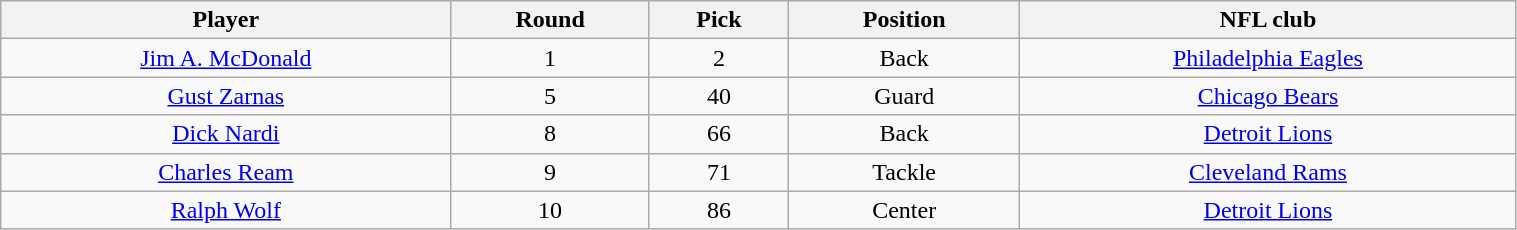<table class="wikitable" width="80%">
<tr>
<th>Player</th>
<th>Round</th>
<th>Pick</th>
<th>Position</th>
<th>NFL club</th>
</tr>
<tr align="center" bgcolor="">
<td><a href='#'>Jim A. McDonald</a></td>
<td>1</td>
<td>2</td>
<td>Back</td>
<td><a href='#'>Philadelphia Eagles</a></td>
</tr>
<tr align="center" bgcolor="">
<td><a href='#'>Gust Zarnas</a></td>
<td>5</td>
<td>40</td>
<td>Guard</td>
<td><a href='#'>Chicago Bears</a></td>
</tr>
<tr align="center" bgcolor="">
<td><a href='#'>Dick Nardi</a></td>
<td>8</td>
<td>66</td>
<td>Back</td>
<td><a href='#'>Detroit Lions</a></td>
</tr>
<tr align="center" bgcolor="">
<td><a href='#'>Charles Ream</a></td>
<td>9</td>
<td>71</td>
<td>Tackle</td>
<td><a href='#'>Cleveland Rams</a></td>
</tr>
<tr align="center" bgcolor="">
<td><a href='#'>Ralph Wolf</a></td>
<td>10</td>
<td>86</td>
<td>Center</td>
<td><a href='#'>Detroit Lions</a></td>
</tr>
</table>
